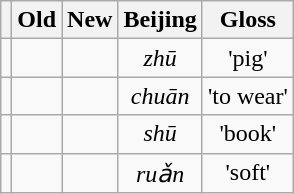<table class="wikitable" style="text-align: center">
<tr>
<th></th>
<th>Old</th>
<th>New</th>
<th>Beijing</th>
<th>Gloss</th>
</tr>
<tr>
<td></td>
<td></td>
<td></td>
<td><em>zhū</em></td>
<td>'pig'</td>
</tr>
<tr>
<td></td>
<td></td>
<td></td>
<td><em>chuān</em></td>
<td>'to wear'</td>
</tr>
<tr>
<td></td>
<td></td>
<td></td>
<td><em>shū</em></td>
<td>'book'</td>
</tr>
<tr>
<td></td>
<td></td>
<td></td>
<td><em>ruǎn</em></td>
<td>'soft'</td>
</tr>
</table>
